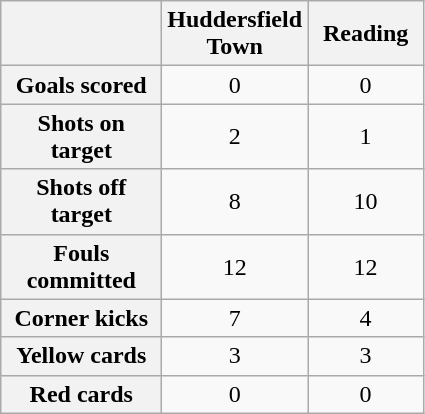<table class="wikitable plainrowheaders" style="text-align: center">
<tr>
<th scope="col" width=100></th>
<th scope="col" width=70>Huddersfield Town</th>
<th scope="col" width=70>Reading</th>
</tr>
<tr>
<th scope="row">Goals scored</th>
<td>0</td>
<td>0</td>
</tr>
<tr>
<th scope="row">Shots on target</th>
<td>2</td>
<td>1</td>
</tr>
<tr>
<th scope="row">Shots off target</th>
<td>8</td>
<td>10</td>
</tr>
<tr>
<th scope="row">Fouls committed</th>
<td>12</td>
<td>12</td>
</tr>
<tr>
<th scope="row">Corner kicks</th>
<td>7</td>
<td>4</td>
</tr>
<tr>
<th scope="row">Yellow cards</th>
<td>3</td>
<td>3</td>
</tr>
<tr>
<th scope="row">Red cards</th>
<td>0</td>
<td>0</td>
</tr>
</table>
